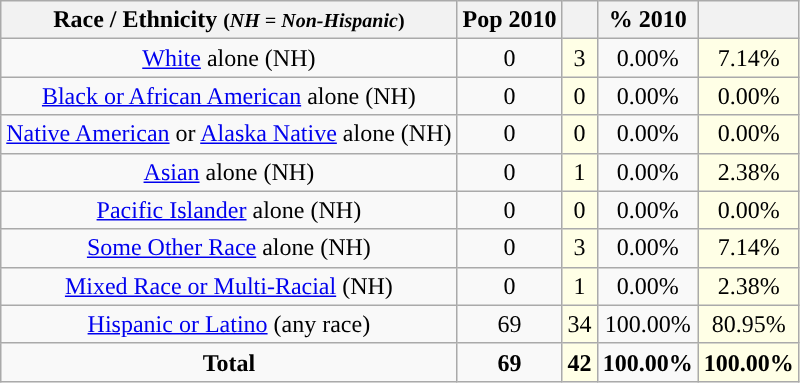<table class="wikitable" style="text-align:center;">
<tr>
<th>Race / Ethnicity <small>(<em>NH = Non-Hispanic</em>)</small></th>
<th>Pop 2010</th>
<th></th>
<th>% 2010</th>
<th></th>
</tr>
<tr>
<td><a href='#'>White</a> alone (NH)</td>
<td>0</td>
<td style='background: #ffffe6;'>3</td>
<td>0.00%</td>
<td style='background: #ffffe6;'>7.14%</td>
</tr>
<tr>
<td><a href='#'>Black or African American</a> alone (NH)</td>
<td>0</td>
<td style='background: #ffffe6;'>0</td>
<td>0.00%</td>
<td style='background: #ffffe6;'>0.00%</td>
</tr>
<tr>
<td><a href='#'>Native American</a> or <a href='#'>Alaska Native</a> alone (NH)</td>
<td>0</td>
<td style='background: #ffffe6;'>0</td>
<td>0.00%</td>
<td style='background: #ffffe6;'>0.00%</td>
</tr>
<tr>
<td><a href='#'>Asian</a> alone (NH)</td>
<td>0</td>
<td style='background: #ffffe6;'>1</td>
<td>0.00%</td>
<td style='background: #ffffe6;'>2.38%</td>
</tr>
<tr>
<td><a href='#'>Pacific Islander</a> alone (NH)</td>
<td>0</td>
<td style='background: #ffffe6;'>0</td>
<td>0.00%</td>
<td style='background: #ffffe6;'>0.00%</td>
</tr>
<tr>
<td><a href='#'>Some Other Race</a> alone (NH)</td>
<td>0</td>
<td style='background: #ffffe6;'>3</td>
<td>0.00%</td>
<td style='background: #ffffe6;'>7.14%</td>
</tr>
<tr>
<td><a href='#'>Mixed Race or Multi-Racial</a> (NH)</td>
<td>0</td>
<td style='background: #ffffe6;'>1</td>
<td>0.00%</td>
<td style='background: #ffffe6;'>2.38%</td>
</tr>
<tr>
<td><a href='#'>Hispanic or Latino</a> (any race)</td>
<td>69</td>
<td style='background: #ffffe6;'>34</td>
<td>100.00%</td>
<td style='background: #ffffe6;'>80.95%</td>
</tr>
<tr>
<td><strong>Total</strong></td>
<td><strong>69</strong></td>
<td style='background: #ffffe6;'><strong>42</strong></td>
<td><strong>100.00%</strong></td>
<td style='background: #ffffe6;'><strong>100.00%</strong></td>
</tr>
</table>
